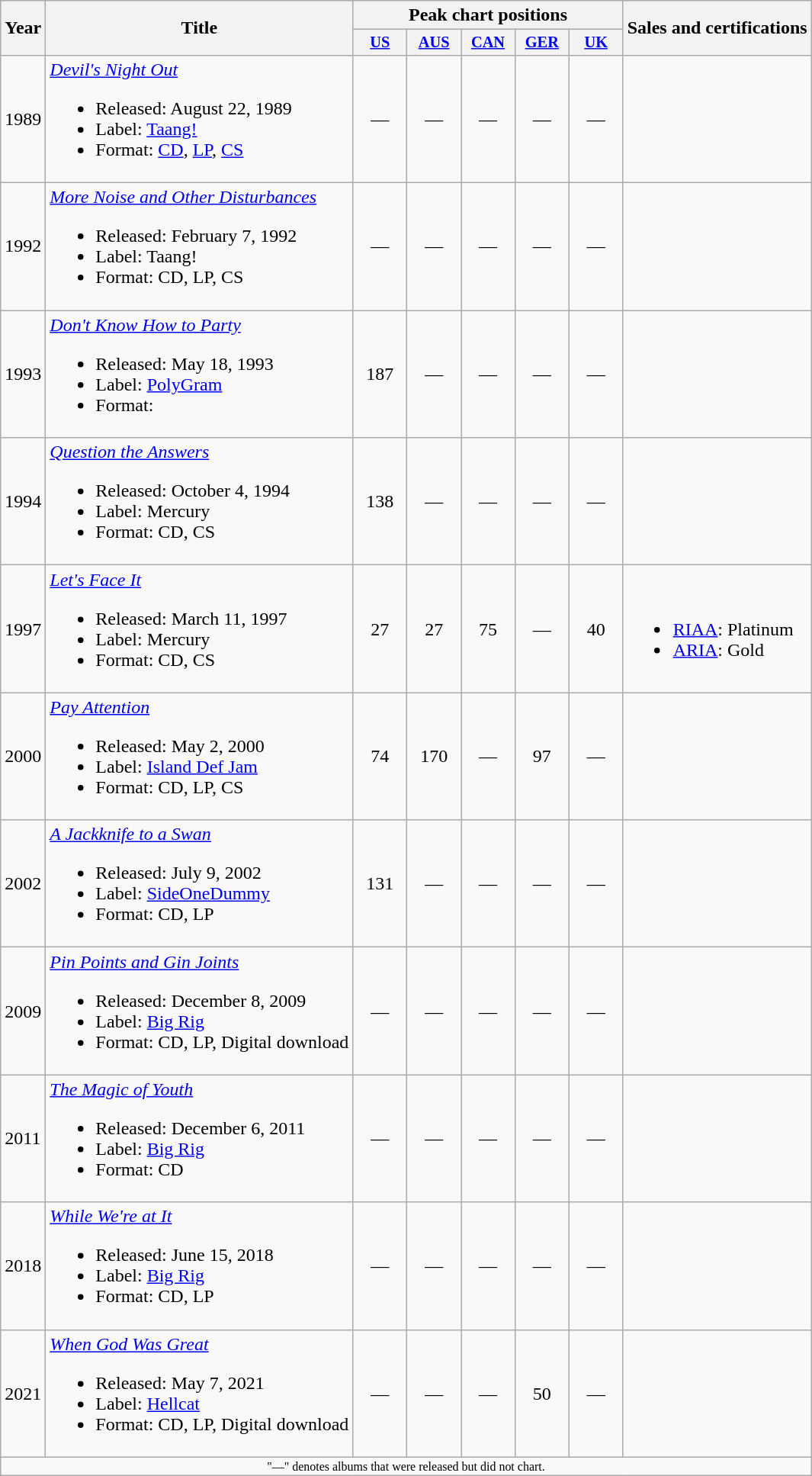<table class="wikitable">
<tr>
<th rowspan="2">Year</th>
<th rowspan="2">Title</th>
<th colspan="5">Peak chart positions</th>
<th rowspan="2">Sales and certifications</th>
</tr>
<tr>
<th style="width:3em;font-size:85%"><a href='#'>US</a><br></th>
<th style="width:3em;font-size:85%"><a href='#'>AUS</a><br></th>
<th style="width:3em;font-size:85%"><a href='#'>CAN</a><br></th>
<th style="width:3em;font-size:85%"><a href='#'>GER</a><br></th>
<th style="width:3em;font-size:85%"><a href='#'>UK</a><br></th>
</tr>
<tr>
<td>1989</td>
<td><em><a href='#'>Devil's Night Out</a></em><br><ul><li>Released: August 22, 1989</li><li>Label: <a href='#'>Taang!</a></li><li>Format: <a href='#'>CD</a>, <a href='#'>LP</a>, <a href='#'>CS</a></li></ul></td>
<td align="center">—</td>
<td align="center">—</td>
<td align="center">—</td>
<td align="center">—</td>
<td align="center">—</td>
<td></td>
</tr>
<tr>
<td>1992</td>
<td><em><a href='#'>More Noise and Other Disturbances</a></em><br><ul><li>Released: February 7, 1992</li><li>Label: Taang!</li><li>Format: CD, LP, CS</li></ul></td>
<td align="center">—</td>
<td align="center">—</td>
<td align="center">—</td>
<td align="center">—</td>
<td align="center">—</td>
<td></td>
</tr>
<tr>
<td>1993</td>
<td><em><a href='#'>Don't Know How to Party</a></em><br><ul><li>Released: May 18, 1993</li><li>Label: <a href='#'>PolyGram</a></li><li>Format:</li></ul></td>
<td align="center">187</td>
<td align="center">—</td>
<td align="center">—</td>
<td align="center">—</td>
<td align="center">—</td>
<td></td>
</tr>
<tr>
<td>1994</td>
<td><em><a href='#'>Question the Answers</a></em><br><ul><li>Released: October 4, 1994</li><li>Label: Mercury</li><li>Format: CD, CS</li></ul></td>
<td align="center">138</td>
<td align="center">—</td>
<td align="center">—</td>
<td align="center">—</td>
<td align="center">—</td>
<td></td>
</tr>
<tr>
<td>1997</td>
<td><em><a href='#'>Let's Face It</a></em><br><ul><li>Released: March 11, 1997</li><li>Label: Mercury</li><li>Format: CD, CS</li></ul></td>
<td align="center">27</td>
<td align="center">27</td>
<td align="center">75</td>
<td align="center">—</td>
<td align="center">40</td>
<td><br><ul><li><a href='#'>RIAA</a>: Platinum</li><li><a href='#'>ARIA</a>: Gold</li></ul></td>
</tr>
<tr>
<td>2000</td>
<td><em><a href='#'>Pay Attention</a></em><br><ul><li>Released: May 2, 2000</li><li>Label: <a href='#'>Island Def Jam</a></li><li>Format: CD, LP, CS</li></ul></td>
<td align="center">74</td>
<td align="center">170</td>
<td align="center">—</td>
<td align="center">97</td>
<td align="center">—</td>
<td></td>
</tr>
<tr>
<td>2002</td>
<td><em><a href='#'>A Jackknife to a Swan</a></em><br><ul><li>Released: July 9, 2002</li><li>Label: <a href='#'>SideOneDummy</a></li><li>Format: CD, LP</li></ul></td>
<td align="center">131</td>
<td align="center">—</td>
<td align="center">—</td>
<td align="center">—</td>
<td align="center">—</td>
<td></td>
</tr>
<tr>
<td>2009</td>
<td><em><a href='#'>Pin Points and Gin Joints</a></em><br><ul><li>Released: December 8, 2009</li><li>Label: <a href='#'>Big Rig</a></li><li>Format: CD, LP, Digital download</li></ul></td>
<td align="center">—</td>
<td align="center">—</td>
<td align="center">—</td>
<td align="center">—</td>
<td align="center">—</td>
<td></td>
</tr>
<tr>
<td>2011</td>
<td><em><a href='#'>The Magic of Youth</a></em><br><ul><li>Released: December 6, 2011</li><li>Label: <a href='#'>Big Rig</a></li><li>Format: CD</li></ul></td>
<td align="center">—</td>
<td align="center">—</td>
<td align="center">—</td>
<td align="center">—</td>
<td align="center">—</td>
<td></td>
</tr>
<tr>
<td>2018</td>
<td><em><a href='#'>While We're at It</a></em><br><ul><li>Released: June 15, 2018</li><li>Label: <a href='#'>Big Rig</a></li><li>Format: CD, LP</li></ul></td>
<td align="center">—</td>
<td align="center">—</td>
<td align="center">—</td>
<td align="center">—</td>
<td align="center">—</td>
<td></td>
</tr>
<tr>
<td>2021</td>
<td><em><a href='#'>When God Was Great</a></em><br><ul><li>Released: May 7, 2021</li><li>Label: <a href='#'>Hellcat</a></li><li>Format: CD, LP, Digital download</li></ul></td>
<td align="center">—</td>
<td align="center">—</td>
<td align="center">—</td>
<td align="center">50</td>
<td align="center">—</td>
<td></td>
</tr>
<tr>
<td colspan="10" align="center" style="font-size: 8pt">"—" denotes albums that were released but did not chart.</td>
</tr>
</table>
